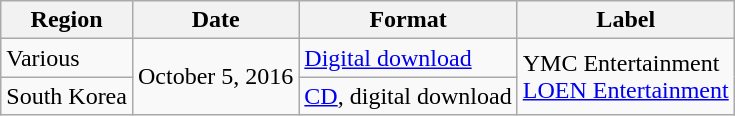<table class="wikitable plainrowheaders">
<tr>
<th scope="col">Region</th>
<th scope="col">Date</th>
<th scope="col">Format</th>
<th scope="col">Label</th>
</tr>
<tr>
<td>Various</td>
<td rowspan="2">October 5, 2016</td>
<td><a href='#'>Digital download</a></td>
<td rowspan="2">YMC Entertainment<br><a href='#'>LOEN Entertainment</a></td>
</tr>
<tr>
<td style="text-align:center;">South Korea</td>
<td><a href='#'>CD</a>, digital download</td>
</tr>
</table>
